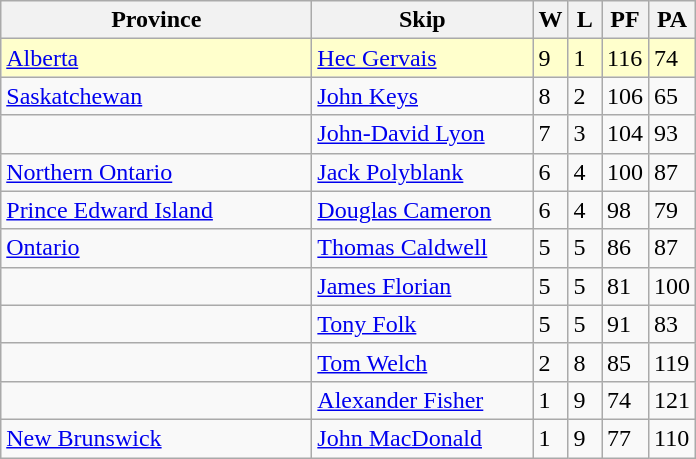<table class="wikitable">
<tr>
<th bgcolor="#efefef" width="200">Province</th>
<th bgcolor="#efefef" width="140">Skip</th>
<th bgcolor="#efefef" width="15">W</th>
<th bgcolor="#efefef" width="15">L</th>
<th bgcolor="#efefef" width="15">PF</th>
<th bgcolor="#efefef" width="15">PA</th>
</tr>
<tr bgcolor=#ffffcc>
<td><a href='#'>Alberta</a></td>
<td><a href='#'>Hec Gervais</a></td>
<td>9</td>
<td>1</td>
<td>116</td>
<td>74</td>
</tr>
<tr>
<td><a href='#'>Saskatchewan</a></td>
<td><a href='#'>John Keys</a></td>
<td>8</td>
<td>2</td>
<td>106</td>
<td>65</td>
</tr>
<tr>
<td></td>
<td><a href='#'>John-David Lyon</a></td>
<td>7</td>
<td>3</td>
<td>104</td>
<td>93</td>
</tr>
<tr>
<td><a href='#'>Northern Ontario</a></td>
<td><a href='#'>Jack Polyblank</a></td>
<td>6</td>
<td>4</td>
<td>100</td>
<td>87</td>
</tr>
<tr>
<td><a href='#'>Prince Edward Island</a></td>
<td><a href='#'>Douglas Cameron</a></td>
<td>6</td>
<td>4</td>
<td>98</td>
<td>79</td>
</tr>
<tr>
<td><a href='#'>Ontario</a></td>
<td><a href='#'>Thomas Caldwell</a></td>
<td>5</td>
<td>5</td>
<td>86</td>
<td>87</td>
</tr>
<tr>
<td></td>
<td><a href='#'>James Florian</a></td>
<td>5</td>
<td>5</td>
<td>81</td>
<td>100</td>
</tr>
<tr>
<td></td>
<td><a href='#'>Tony Folk</a></td>
<td>5</td>
<td>5</td>
<td>91</td>
<td>83</td>
</tr>
<tr>
<td></td>
<td><a href='#'>Tom Welch</a></td>
<td>2</td>
<td>8</td>
<td>85</td>
<td>119</td>
</tr>
<tr>
<td></td>
<td><a href='#'>Alexander Fisher</a></td>
<td>1</td>
<td>9</td>
<td>74</td>
<td>121</td>
</tr>
<tr>
<td><a href='#'>New Brunswick</a></td>
<td><a href='#'>John MacDonald</a></td>
<td>1</td>
<td>9</td>
<td>77</td>
<td>110</td>
</tr>
</table>
